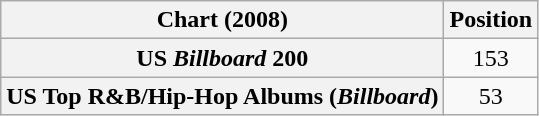<table class="wikitable plainrowheaders" style="text-align:center">
<tr>
<th scope="col">Chart (2008)</th>
<th scope="col">Position</th>
</tr>
<tr>
<th scope="row">US <em>Billboard</em> 200</th>
<td>153</td>
</tr>
<tr>
<th scope="row">US Top R&B/Hip-Hop Albums (<em>Billboard</em>)</th>
<td>53</td>
</tr>
</table>
